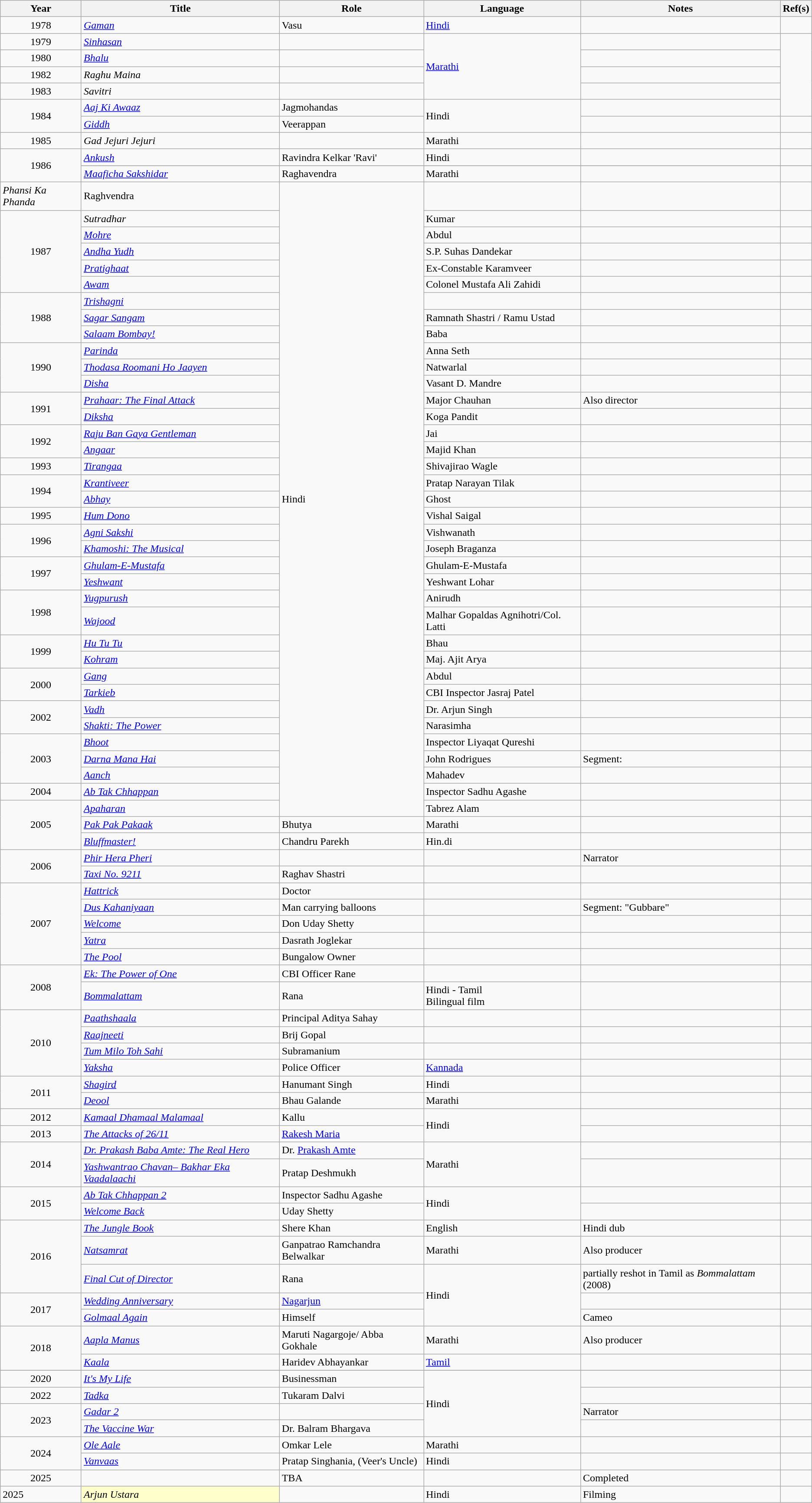<table class="wikitable sortable">
<tr>
<th>Year</th>
<th>Title</th>
<th>Role</th>
<th>Language</th>
<th>Notes</th>
<th>Ref(s)</th>
</tr>
<tr>
<td align="center">1978</td>
<td><em><a href='#'>Gaman</a></em></td>
<td>Vasu</td>
<td><a href='#'>Hindi</a></td>
<td></td>
<td></td>
</tr>
<tr>
<td align="center">1979</td>
<td><em><a href='#'>Sinhasan</a></em></td>
<td></td>
<td rowspan="4"><a href='#'>Marathi</a></td>
<td></td>
<td rowspan="5"></td>
</tr>
<tr>
<td align="center">1980</td>
<td><em><a href='#'>Bhalu</a></em></td>
<td></td>
<td></td>
</tr>
<tr>
<td align="center">1982</td>
<td><em>Raghu Maina</em></td>
<td></td>
<td></td>
</tr>
<tr>
<td align="center">1983</td>
<td><em>Savitri</em></td>
<td></td>
<td></td>
</tr>
<tr>
<td align="center" rowspan="2">1984</td>
<td><em><a href='#'>Aaj Ki Awaaz</a></em></td>
<td>Jagmohandas</td>
<td rowspan="2">Hindi</td>
<td></td>
</tr>
<tr>
<td><em><a href='#'>Giddh</a></em></td>
<td>Veerappan</td>
<td></td>
<td></td>
</tr>
<tr>
<td align="center">1985</td>
<td><em>Gad Jejuri Jejuri</em></td>
<td></td>
<td>Marathi</td>
<td></td>
<td></td>
</tr>
<tr>
<td align="center" rowspan=3>1986</td>
<td><em><a href='#'>Ankush</a></em></td>
<td>Ravindra Kelkar 'Ravi'</td>
<td>Hindi</td>
<td></td>
<td></td>
</tr>
<tr>
</tr>
<tr>
<td><em><a href='#'>Maaficha Sakshidar</a></em></td>
<td>Raghavendra</td>
<td>Marathi</td>
<td></td>
<td></td>
</tr>
<tr>
<td><em>Phansi Ka Phanda</em></td>
<td>Raghvendra</td>
<td rowspan="37">Hindi</td>
<td></td>
<td></td>
</tr>
<tr>
<td align="center" rowspan=5>1987</td>
<td><em>Sutradhar</em></td>
<td>Kumar</td>
<td></td>
<td></td>
</tr>
<tr>
<td><em><a href='#'>Mohre</a></em></td>
<td>Abdul</td>
<td></td>
<td></td>
</tr>
<tr>
<td><em><a href='#'>Andha Yudh</a></em></td>
<td>S.P. Suhas Dandekar</td>
<td></td>
<td></td>
</tr>
<tr>
<td><em><a href='#'>Pratighaat</a></em></td>
<td>Ex-Constable Karamveer</td>
<td></td>
<td></td>
</tr>
<tr>
<td><em><a href='#'>Awam</a></em></td>
<td>Colonel Mustafa Ali Zahidi</td>
<td></td>
<td></td>
</tr>
<tr>
<td align="center" rowspan=3>1988</td>
<td><em><a href='#'>Trishagni</a></em></td>
<td></td>
<td></td>
<td></td>
</tr>
<tr>
<td><em><a href='#'>Sagar Sangam</a></em></td>
<td>Ramnath Shastri / Ramu Ustad</td>
<td></td>
<td></td>
</tr>
<tr>
<td><em><a href='#'>Salaam Bombay!</a></em></td>
<td>Baba</td>
<td></td>
<td></td>
</tr>
<tr>
<td align="center" rowspan="3">1990</td>
<td><em><a href='#'>Parinda</a></em></td>
<td>Anna Seth</td>
<td></td>
<td></td>
</tr>
<tr>
<td><em><a href='#'>Thodasa Roomani Ho Jaayen</a></em></td>
<td>Natwarlal</td>
<td></td>
<td></td>
</tr>
<tr>
<td><em><a href='#'>Disha</a></em></td>
<td>Vasant D. Mandre</td>
<td></td>
<td></td>
</tr>
<tr>
<td align="center" rowspan="2">1991</td>
<td><em><a href='#'>Prahaar: The Final Attack</a></em></td>
<td>Major Chauhan</td>
<td>Also director </td>
<td></td>
</tr>
<tr>
<td><em><a href='#'>Diksha</a></em></td>
<td>Koga Pandit</td>
<td></td>
<td></td>
</tr>
<tr>
<td align="center" rowspan=2>1992</td>
<td><em><a href='#'>Raju Ban Gaya Gentleman</a></em></td>
<td>Jai</td>
<td></td>
<td></td>
</tr>
<tr>
<td><em><a href='#'>Angaar</a></em></td>
<td>Majid Khan</td>
<td></td>
<td></td>
</tr>
<tr>
<td align="center">1993</td>
<td><em><a href='#'>Tirangaa</a></em></td>
<td>Shivajirao Wagle</td>
<td></td>
<td></td>
</tr>
<tr>
<td align="center" rowspan=2>1994</td>
<td><em><a href='#'>Krantiveer</a></em></td>
<td>Pratap Narayan Tilak</td>
<td></td>
<td></td>
</tr>
<tr>
<td><em><a href='#'>Abhay</a></em></td>
<td>Ghost</td>
<td></td>
<td></td>
</tr>
<tr>
<td align="center">1995</td>
<td><em><a href='#'>Hum Dono</a></em></td>
<td>Vishal Saigal</td>
<td></td>
<td></td>
</tr>
<tr>
<td align="center" rowspan=2>1996</td>
<td><em><a href='#'>Agni Sakshi</a></em></td>
<td>Vishwanath</td>
<td></td>
<td></td>
</tr>
<tr>
<td><em><a href='#'>Khamoshi: The Musical</a></em></td>
<td>Joseph Braganza</td>
<td></td>
<td></td>
</tr>
<tr>
<td align="center" rowspan=2>1997</td>
<td><em><a href='#'>Ghulam-E-Mustafa</a></em></td>
<td>Ghulam-E-Mustafa</td>
<td></td>
<td></td>
</tr>
<tr>
<td><em><a href='#'>Yeshwant</a></em></td>
<td>Yeshwant Lohar</td>
<td></td>
<td></td>
</tr>
<tr>
<td align="center" rowspan=2>1998</td>
<td><em><a href='#'>Yugpurush</a></em></td>
<td>Anirudh</td>
<td></td>
<td></td>
</tr>
<tr>
<td><em><a href='#'>Wajood</a></em></td>
<td>Malhar Gopaldas Agnihotri/Col. Latti</td>
<td></td>
<td></td>
</tr>
<tr>
<td align="center" rowspan=2>1999</td>
<td><em><a href='#'>Hu Tu Tu</a></em></td>
<td>Bhau</td>
<td></td>
<td></td>
</tr>
<tr>
<td><em><a href='#'>Kohram</a></em></td>
<td>Maj. Ajit Arya</td>
<td></td>
<td></td>
</tr>
<tr>
<td align="center" rowspan=2>2000</td>
<td><em><a href='#'>Gang</a></em></td>
<td>Abdul</td>
<td></td>
<td></td>
</tr>
<tr>
<td><em><a href='#'>Tarkieb</a></em></td>
<td>CBI Inspector Jasraj Patel</td>
<td></td>
<td></td>
</tr>
<tr>
<td align="center" rowspan=2>2002</td>
<td><em><a href='#'>Vadh</a></em></td>
<td>Dr. Arjun Singh</td>
<td></td>
<td></td>
</tr>
<tr>
<td><em><a href='#'>Shakti: The Power</a></em></td>
<td>Narasimha</td>
<td></td>
<td></td>
</tr>
<tr>
<td align="center" rowspan=3>2003</td>
<td><em><a href='#'>Bhoot</a></em></td>
<td>Inspector Liyaqat Qureshi</td>
<td></td>
<td></td>
</tr>
<tr>
<td><em><a href='#'>Darna Mana Hai</a></em></td>
<td>John Rodrigues</td>
<td>Segment: </td>
<td></td>
</tr>
<tr>
<td><em><a href='#'>Aanch</a></em></td>
<td>Mahadev</td>
<td></td>
<td></td>
</tr>
<tr>
<td align="center">2004</td>
<td><em><a href='#'>Ab Tak Chhappan</a></em></td>
<td>Inspector Sadhu Agashe</td>
<td></td>
<td></td>
</tr>
<tr>
<td align="center" rowspan=3>2005</td>
<td><em><a href='#'>Apaharan</a></em></td>
<td>Tabrez Alam</td>
<td></td>
<td></td>
</tr>
<tr>
<td><em><a href='#'>Pak Pak Pakaak</a></em></td>
<td>Bhutya</td>
<td>Marathi</td>
<td></td>
<td></td>
</tr>
<tr>
<td><em><a href='#'>Bluffmaster!</a></em></td>
<td>Chandru Parekh</td>
<td>Hin.di</td>
<td></td>
<td></td>
</tr>
<tr>
<td align="center" rowspan=2>2006</td>
<td><em><a href='#'>Phir Hera Pheri</a></em></td>
<td></td>
<td></td>
<td>Narrator</td>
<td></td>
</tr>
<tr>
<td><em><a href='#'>Taxi No. 9211</a></em></td>
<td>Raghav Shastri</td>
<td></td>
<td></td>
<td></td>
</tr>
<tr>
<td align="center" rowspan=5>2007</td>
<td><em><a href='#'>Hattrick</a></em></td>
<td>Doctor</td>
<td></td>
<td></td>
<td></td>
</tr>
<tr>
<td><em><a href='#'>Dus Kahaniyaan</a></em></td>
<td>Man carrying balloons</td>
<td></td>
<td>Segment: "Gubbare"</td>
<td></td>
</tr>
<tr>
<td><em><a href='#'>Welcome</a></em></td>
<td>Don Uday Shetty</td>
<td></td>
<td></td>
<td></td>
</tr>
<tr>
<td><em><a href='#'>Yatra</a></em></td>
<td>Dasrath Joglekar</td>
<td></td>
<td></td>
<td></td>
</tr>
<tr>
<td><em><a href='#'>The Pool</a></em></td>
<td>Bungalow Owner</td>
<td></td>
<td></td>
<td></td>
</tr>
<tr>
<td rowspan="2" align="center">2008</td>
<td><em><a href='#'>Ek: The Power of One</a></em></td>
<td>CBI Officer Rane</td>
<td></td>
<td></td>
<td></td>
</tr>
<tr>
<td><em><a href='#'>Bommalattam</a></em></td>
<td>Rana</td>
<td>Hindi - Tamil <br> Bilingual film</td>
<td></td>
<td></td>
</tr>
<tr>
<td align="center" rowspan="4">2010</td>
<td><em><a href='#'>Paathshaala</a></em></td>
<td>Principal Aditya Sahay</td>
<td></td>
<td></td>
<td></td>
</tr>
<tr>
<td><em><a href='#'>Raajneeti</a></em></td>
<td>Brij Gopal</td>
<td></td>
<td></td>
<td></td>
</tr>
<tr>
<td><em><a href='#'>Tum Milo Toh Sahi</a></em></td>
<td>Subramanium</td>
<td></td>
<td></td>
<td></td>
</tr>
<tr>
<td><em><a href='#'>Yaksha</a></em></td>
<td>Police Officer</td>
<td><a href='#'>Kannada</a></td>
<td></td>
<td></td>
</tr>
<tr>
<td align="center" rowspan="2">2011</td>
<td><em><a href='#'>Shagird</a></em></td>
<td>Hanumant Singh</td>
<td>Hindi</td>
<td></td>
<td></td>
</tr>
<tr>
<td><em><a href='#'>Deool</a></em></td>
<td>Bhau Galande</td>
<td>Marathi</td>
<td></td>
<td></td>
</tr>
<tr>
<td align="center">2012</td>
<td><em><a href='#'>Kamaal Dhamaal Malamaal</a></em></td>
<td>Kallu</td>
<td rowspan="2">Hindi</td>
<td></td>
<td></td>
</tr>
<tr>
<td align="center" rowspan="1">2013</td>
<td><em><a href='#'>The Attacks of 26/11</a></em></td>
<td><a href='#'>Rakesh Maria</a></td>
<td></td>
<td></td>
</tr>
<tr>
<td align="center" rowspan="2">2014</td>
<td><em><a href='#'>Dr. Prakash Baba Amte: The Real Hero</a></em></td>
<td>Dr. <a href='#'>Prakash Amte</a></td>
<td rowspan="2">Marathi</td>
<td></td>
<td></td>
</tr>
<tr>
<td><em><a href='#'>Yashwantrao Chavan– Bakhar Eka Vaadalaachi</a></em></td>
<td>Pratap Deshmukh</td>
<td></td>
<td></td>
</tr>
<tr>
<td align="center" rowspan="2">2015</td>
<td><em><a href='#'>Ab Tak Chhappan 2</a></em></td>
<td>Inspector Sadhu Agashe</td>
<td rowspan="2">Hindi</td>
<td></td>
<td></td>
</tr>
<tr>
<td><em><a href='#'>Welcome Back</a></em></td>
<td>Uday Shetty</td>
<td></td>
<td></td>
</tr>
<tr>
<td align="center" rowspan="3">2016</td>
<td><em><a href='#'>The Jungle Book</a></em></td>
<td>Shere Khan</td>
<td>English</td>
<td>Hindi dub</td>
<td></td>
</tr>
<tr>
<td><em><a href='#'>Natsamrat</a></em></td>
<td>Ganpatrao Ramchandra Belwalkar</td>
<td>Marathi</td>
<td>Also producer</td>
<td></td>
</tr>
<tr>
<td><em><a href='#'>Final Cut of Director</a></em></td>
<td>Rana</td>
<td rowspan="3">Hindi</td>
<td>partially reshot in Tamil as <em>Bommalattam</em> (2008)</td>
<td></td>
</tr>
<tr>
<td align="center" rowspan="2">2017</td>
<td><em><a href='#'>Wedding Anniversary</a></em></td>
<td><a href='#'>Nagarjun</a></td>
<td></td>
<td></td>
</tr>
<tr>
<td><em><a href='#'>Golmaal Again</a></em></td>
<td>Himself</td>
<td>Cameo</td>
<td></td>
</tr>
<tr>
<td align="center" rowspan="2">2018</td>
<td><em><a href='#'>Aapla Manus</a></em></td>
<td>Maruti Nagargoje/ Abba Gokhale</td>
<td>Marathi</td>
<td>Also producer</td>
<td></td>
</tr>
<tr>
<td><a href='#'><em>Kaala</em></a></td>
<td>Haridev Abhayankar</td>
<td><a href='#'>Tamil</a></td>
<td></td>
<td></td>
</tr>
<tr>
</tr>
<tr>
<td align="center">2020</td>
<td><em><a href='#'>It's My Life</a></em></td>
<td>Businessman</td>
<td rowspan="4">Hindi</td>
<td></td>
<td></td>
</tr>
<tr>
<td align="center">2022</td>
<td><em><a href='#'>Tadka</a></em></td>
<td>Tukaram Dalvi</td>
<td></td>
<td></td>
</tr>
<tr>
<td align="center" rowspan=2>2023</td>
<td><em><a href='#'>Gadar 2</a></em></td>
<td></td>
<td>Narrator</td>
<td></td>
</tr>
<tr>
<td><em><a href='#'>The Vaccine War</a></em></td>
<td>Dr. Balram Bhargava</td>
<td></td>
<td></td>
</tr>
<tr>
<td align="center" rowspan=2>2024</td>
<td><em><a href='#'>Ole Aale</a></em></td>
<td>Omkar Lele</td>
<td>Marathi</td>
<td></td>
<td></td>
</tr>
<tr>
<td><em><a href='#'>Vanvaas</a></em></td>
<td>Pratap Singhania, (Veer's Uncle)</td>
<td>Hindi</td>
<td></td>
<td></td>
</tr>
<tr>
<td align="center">2025</td>
<td></td>
<td>TBA</td>
<td></td>
<td>Completed</td>
<td></td>
</tr>
<tr>
<td>2025</td>
<td scope="row" style="background:#FFFFCC;"><em>Arjun Ustara</em> </td>
<td></td>
<td>Hindi</td>
<td>Filming</td>
<td style="text-align: center;"></td>
</tr>
</table>
